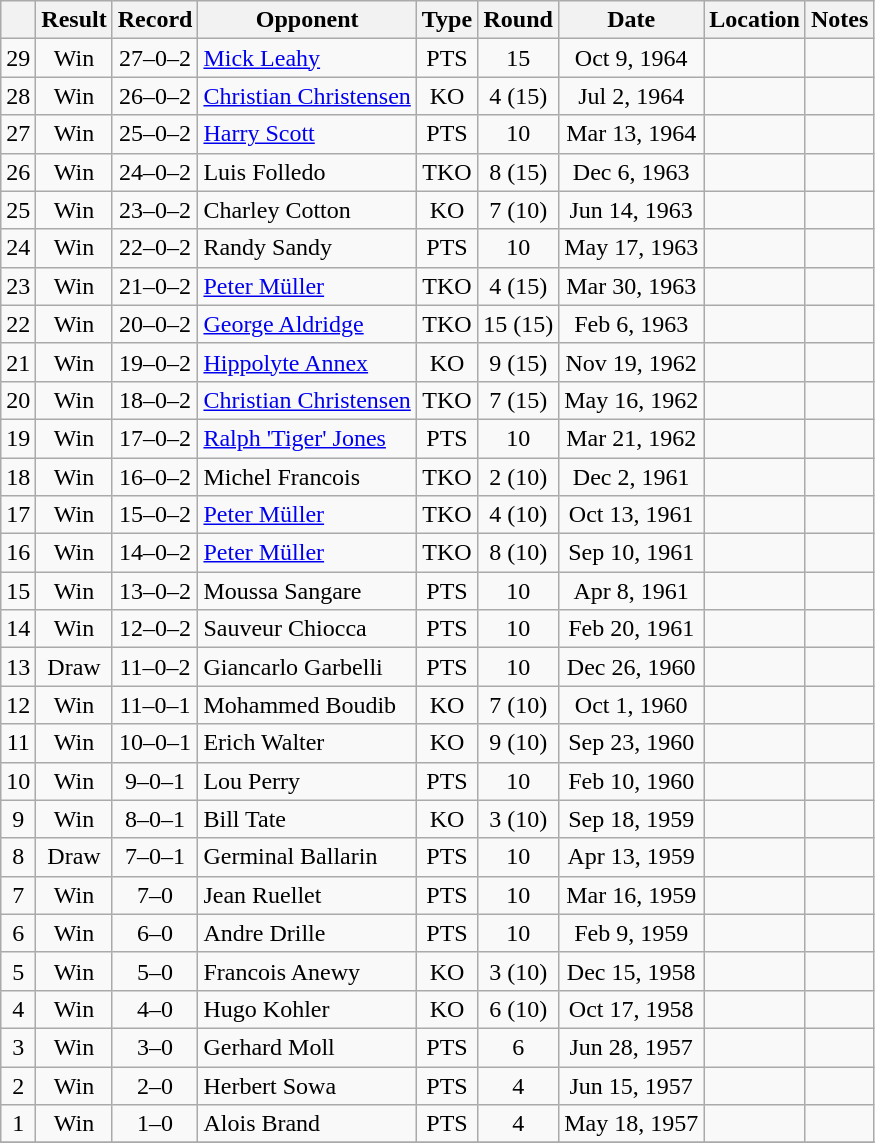<table class="wikitable" style="text-align:center">
<tr>
<th></th>
<th>Result</th>
<th>Record</th>
<th>Opponent</th>
<th>Type</th>
<th>Round</th>
<th>Date</th>
<th>Location</th>
<th>Notes</th>
</tr>
<tr>
<td>29</td>
<td>Win</td>
<td>27–0–2</td>
<td align=left><a href='#'>Mick Leahy</a></td>
<td>PTS</td>
<td>15</td>
<td>Oct 9, 1964</td>
<td style="text-align:left;"></td>
<td style="text-align:left;"></td>
</tr>
<tr>
<td>28</td>
<td>Win</td>
<td>26–0–2</td>
<td align=left><a href='#'>Christian Christensen</a></td>
<td>KO</td>
<td>4 (15)</td>
<td>Jul 2, 1964</td>
<td style="text-align:left;"></td>
<td style="text-align:left;"></td>
</tr>
<tr>
<td>27</td>
<td>Win</td>
<td>25–0–2</td>
<td align=left><a href='#'>Harry Scott</a></td>
<td>PTS</td>
<td>10</td>
<td>Mar 13, 1964</td>
<td style="text-align:left;"></td>
<td></td>
</tr>
<tr>
<td>26</td>
<td>Win</td>
<td>24–0–2</td>
<td align=left>Luis Folledo</td>
<td>TKO</td>
<td>8 (15)</td>
<td>Dec 6, 1963</td>
<td style="text-align:left;"></td>
<td style="text-align:left;"></td>
</tr>
<tr>
<td>25</td>
<td>Win</td>
<td>23–0–2</td>
<td align=left>Charley Cotton</td>
<td>KO</td>
<td>7 (10)</td>
<td>Jun 14, 1963</td>
<td style="text-align:left;"></td>
<td></td>
</tr>
<tr>
<td>24</td>
<td>Win</td>
<td>22–0–2</td>
<td align=left>Randy Sandy</td>
<td>PTS</td>
<td>10</td>
<td>May 17, 1963</td>
<td style="text-align:left;"></td>
<td></td>
</tr>
<tr>
<td>23</td>
<td>Win</td>
<td>21–0–2</td>
<td align=left><a href='#'>Peter Müller</a></td>
<td>TKO</td>
<td>4 (15)</td>
<td>Mar 30, 1963</td>
<td style="text-align:left;"></td>
<td style="text-align:left;"></td>
</tr>
<tr>
<td>22</td>
<td>Win</td>
<td>20–0–2</td>
<td align=left><a href='#'>George Aldridge</a></td>
<td>TKO</td>
<td>15 (15)</td>
<td>Feb 6, 1963</td>
<td style="text-align:left;"></td>
<td style="text-align:left;"></td>
</tr>
<tr>
<td>21</td>
<td>Win</td>
<td>19–0–2</td>
<td align=left><a href='#'>Hippolyte Annex</a></td>
<td>KO</td>
<td>9 (15)</td>
<td>Nov 19, 1962</td>
<td style="text-align:left;"></td>
<td style="text-align:left;"></td>
</tr>
<tr>
<td>20</td>
<td>Win</td>
<td>18–0–2</td>
<td align=left><a href='#'>Christian Christensen</a></td>
<td>TKO</td>
<td>7 (15)</td>
<td>May 16, 1962</td>
<td style="text-align:left;"></td>
<td style="text-align:left;"></td>
</tr>
<tr>
<td>19</td>
<td>Win</td>
<td>17–0–2</td>
<td align=left><a href='#'>Ralph 'Tiger' Jones</a></td>
<td>PTS</td>
<td>10</td>
<td>Mar 21, 1962</td>
<td style="text-align:left;"></td>
<td></td>
</tr>
<tr>
<td>18</td>
<td>Win</td>
<td>16–0–2</td>
<td align=left>Michel Francois</td>
<td>TKO</td>
<td>2 (10)</td>
<td>Dec 2, 1961</td>
<td style="text-align:left;"></td>
<td></td>
</tr>
<tr>
<td>17</td>
<td>Win</td>
<td>15–0–2</td>
<td align=left><a href='#'>Peter Müller</a></td>
<td>TKO</td>
<td>4 (10)</td>
<td>Oct 13, 1961</td>
<td style="text-align:left;"></td>
<td></td>
</tr>
<tr>
<td>16</td>
<td>Win</td>
<td>14–0–2</td>
<td align=left><a href='#'>Peter Müller</a></td>
<td>TKO</td>
<td>8 (10)</td>
<td>Sep 10, 1961</td>
<td style="text-align:left;"></td>
<td></td>
</tr>
<tr>
<td>15</td>
<td>Win</td>
<td>13–0–2</td>
<td align=left>Moussa Sangare</td>
<td>PTS</td>
<td>10</td>
<td>Apr 8, 1961</td>
<td style="text-align:left;"></td>
<td></td>
</tr>
<tr>
<td>14</td>
<td>Win</td>
<td>12–0–2</td>
<td align=left>Sauveur Chiocca</td>
<td>PTS</td>
<td>10</td>
<td>Feb 20, 1961</td>
<td style="text-align:left;"></td>
<td></td>
</tr>
<tr>
<td>13</td>
<td>Draw</td>
<td>11–0–2</td>
<td align=left>Giancarlo Garbelli</td>
<td>PTS</td>
<td>10</td>
<td>Dec 26, 1960</td>
<td style="text-align:left;"></td>
<td></td>
</tr>
<tr>
<td>12</td>
<td>Win</td>
<td>11–0–1</td>
<td align=left>Mohammed Boudib</td>
<td>KO</td>
<td>7 (10)</td>
<td>Oct 1, 1960</td>
<td style="text-align:left;"></td>
<td></td>
</tr>
<tr>
<td>11</td>
<td>Win</td>
<td>10–0–1</td>
<td align=left>Erich Walter</td>
<td>KO</td>
<td>9 (10)</td>
<td>Sep 23, 1960</td>
<td style="text-align:left;"></td>
<td></td>
</tr>
<tr>
<td>10</td>
<td>Win</td>
<td>9–0–1</td>
<td align=left>Lou Perry</td>
<td>PTS</td>
<td>10</td>
<td>Feb 10, 1960</td>
<td style="text-align:left;"></td>
<td></td>
</tr>
<tr>
<td>9</td>
<td>Win</td>
<td>8–0–1</td>
<td align=left>Bill Tate</td>
<td>KO</td>
<td>3 (10)</td>
<td>Sep 18, 1959</td>
<td style="text-align:left;"></td>
<td></td>
</tr>
<tr>
<td>8</td>
<td>Draw</td>
<td>7–0–1</td>
<td align=left>Germinal Ballarin</td>
<td>PTS</td>
<td>10</td>
<td>Apr 13, 1959</td>
<td style="text-align:left;"></td>
<td></td>
</tr>
<tr>
<td>7</td>
<td>Win</td>
<td>7–0</td>
<td align=left>Jean Ruellet</td>
<td>PTS</td>
<td>10</td>
<td>Mar 16, 1959</td>
<td style="text-align:left;"></td>
<td></td>
</tr>
<tr>
<td>6</td>
<td>Win</td>
<td>6–0</td>
<td align=left>Andre Drille</td>
<td>PTS</td>
<td>10</td>
<td>Feb 9, 1959</td>
<td style="text-align:left;"></td>
<td></td>
</tr>
<tr>
<td>5</td>
<td>Win</td>
<td>5–0</td>
<td align=left>Francois Anewy</td>
<td>KO</td>
<td>3 (10)</td>
<td>Dec 15, 1958</td>
<td style="text-align:left;"></td>
<td></td>
</tr>
<tr>
<td>4</td>
<td>Win</td>
<td>4–0</td>
<td align=left>Hugo Kohler</td>
<td>KO</td>
<td>6 (10)</td>
<td>Oct 17, 1958</td>
<td style="text-align:left;"></td>
<td></td>
</tr>
<tr>
<td>3</td>
<td>Win</td>
<td>3–0</td>
<td align=left>Gerhard Moll</td>
<td>PTS</td>
<td>6</td>
<td>Jun 28, 1957</td>
<td style="text-align:left;"></td>
<td></td>
</tr>
<tr>
<td>2</td>
<td>Win</td>
<td>2–0</td>
<td align=left>Herbert Sowa</td>
<td>PTS</td>
<td>4</td>
<td>Jun 15, 1957</td>
<td style="text-align:left;"></td>
<td></td>
</tr>
<tr>
<td>1</td>
<td>Win</td>
<td>1–0</td>
<td align=left>Alois Brand</td>
<td>PTS</td>
<td>4</td>
<td>May 18, 1957</td>
<td style="text-align:left;"></td>
<td></td>
</tr>
<tr>
</tr>
</table>
